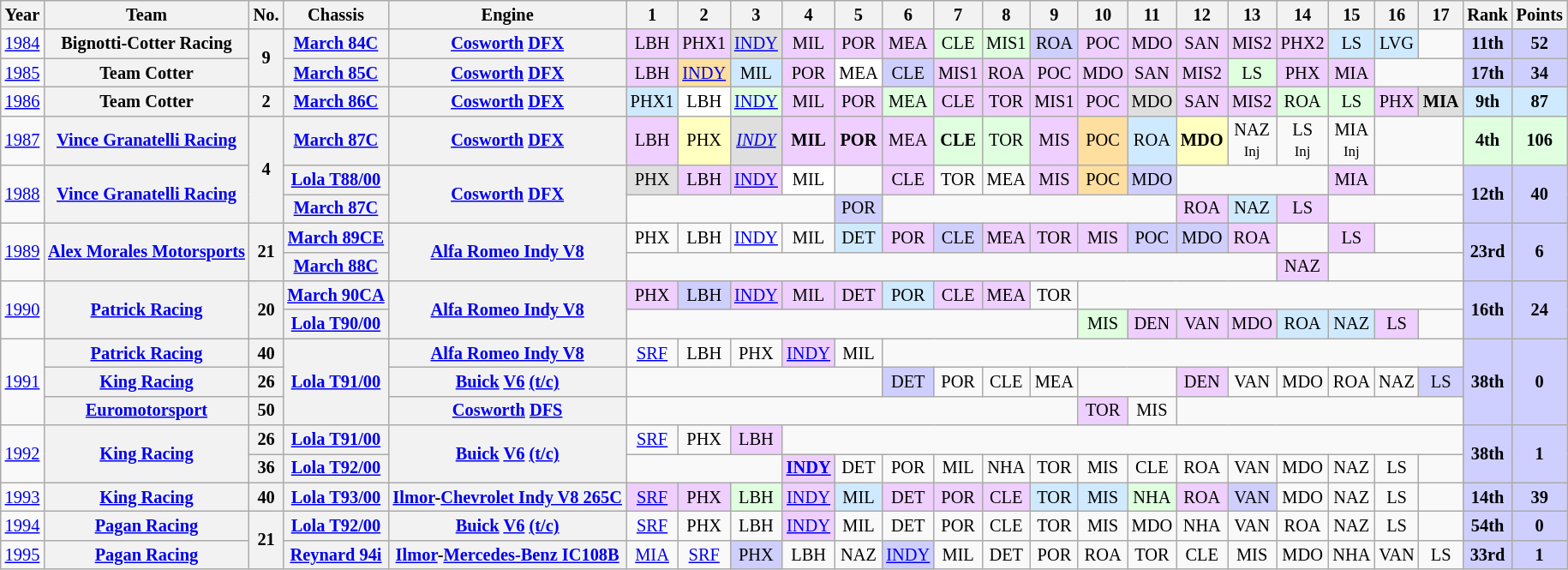<table class="wikitable" style="text-align:center; font-size:85%">
<tr>
<th>Year</th>
<th>Team</th>
<th>No.</th>
<th>Chassis</th>
<th>Engine</th>
<th>1</th>
<th>2</th>
<th>3</th>
<th>4</th>
<th>5</th>
<th>6</th>
<th>7</th>
<th>8</th>
<th>9</th>
<th>10</th>
<th>11</th>
<th>12</th>
<th>13</th>
<th>14</th>
<th>15</th>
<th>16</th>
<th>17</th>
<th>Rank</th>
<th>Points</th>
</tr>
<tr>
<td><a href='#'>1984</a></td>
<th nowrap>Bignotti-Cotter Racing</th>
<th rowspan=2>9</th>
<th nowrap><a href='#'>March 84C</a></th>
<th nowrap><a href='#'>Cosworth</a> <a href='#'>DFX</a></th>
<td style="background:#efcfff;">LBH<br></td>
<td style="background:#efcfff;">PHX1<br></td>
<td style="background:#dfdfdf;"><a href='#'>INDY</a><br></td>
<td style="background:#efcfff;">MIL<br></td>
<td style="background:#efcfff;">POR<br></td>
<td style="background:#efcfff;">MEA<br></td>
<td style="background:#dfffdf;">CLE<br></td>
<td style="background:#dfffdf;">MIS1<br></td>
<td style="background:#cfcfff;">ROA<br></td>
<td style="background:#efcfff;">POC<br></td>
<td style="background:#efcfff;">MDO<br></td>
<td style="background:#efcfff;">SAN<br></td>
<td style="background:#efcfff;">MIS2<br></td>
<td style="background:#efcfff;">PHX2<br></td>
<td style="background:#CFEAFF;">LS<br></td>
<td style="background:#CFEAFF;">LVG<br></td>
<td></td>
<td style="background:#CFCFFF;"><strong>11th</strong></td>
<td style="background:#CFCFFF;"><strong>52</strong></td>
</tr>
<tr>
<td><a href='#'>1985</a></td>
<th nowrap>Team Cotter</th>
<th nowrap><a href='#'>March 85C</a></th>
<th nowrap><a href='#'>Cosworth</a> <a href='#'>DFX</a></th>
<td style="background:#efcfff;">LBH<br></td>
<td style="background:#ffdf9f;"><a href='#'>INDY</a><br></td>
<td style="background:#CFEAFF;">MIL<br></td>
<td style="background:#efcfff;">POR<br></td>
<td style="background:#ffffff;">MEA<br></td>
<td style="background:#cfcfff;">CLE<br></td>
<td style="background:#efcfff;">MIS1<br></td>
<td style="background:#efcfff;">ROA<br></td>
<td style="background:#efcfff;">POC<br></td>
<td style="background:#efcfff;">MDO<br></td>
<td style="background:#efcfff;">SAN<br></td>
<td style="background:#efcfff;">MIS2<br></td>
<td style="background:#dfffdf;">LS<br></td>
<td style="background:#efcfff;">PHX<br></td>
<td style="background:#efcfff;">MIA<br></td>
<td colspan=2></td>
<td style="background:#CFCFFF;"><strong>17th</strong></td>
<td style="background:#CFCFFF;"><strong>34</strong></td>
</tr>
<tr>
<td><a href='#'>1986</a></td>
<th nowrap>Team Cotter</th>
<th>2</th>
<th nowrap><a href='#'>March 86C</a></th>
<th nowrap><a href='#'>Cosworth</a> <a href='#'>DFX</a></th>
<td style="background:#CFEAFF;">PHX1<br></td>
<td style="background:#ffffff;">LBH<br></td>
<td style="background:#dfffdf;"><a href='#'>INDY</a><br></td>
<td style="background:#efcfff;">MIL<br></td>
<td style="background:#efcfff;">POR<br></td>
<td style="background:#dfffdf;">MEA<br></td>
<td style="background:#efcfff;">CLE<br></td>
<td style="background:#efcfff;">TOR<br></td>
<td style="background:#efcfff;">MIS1<br></td>
<td style="background:#efcfff;">POC<br></td>
<td style="background:#dfdfdf;">MDO<br></td>
<td style="background:#efcfff;">SAN<br></td>
<td style="background:#efcfff;">MIS2<br></td>
<td style="background:#dfffdf;">ROA<br></td>
<td style="background:#dfffdf;">LS<br></td>
<td style="background:#efcfff;">PHX<br></td>
<td style="background:#dfdfdf;"><strong>MIA</strong><br></td>
<td style="background:#CFEAFF;"><strong>9th</strong></td>
<td style="background:#CFEAFF;"><strong>87</strong></td>
</tr>
<tr>
<td><a href='#'>1987</a></td>
<th nowrap><a href='#'>Vince Granatelli Racing</a></th>
<th rowspan=3>4</th>
<th nowrap><a href='#'>March 87C</a></th>
<th nowrap><a href='#'>Cosworth</a> <a href='#'>DFX</a></th>
<td style="background:#efcfff;">LBH<br></td>
<td style="background:#FFFFBF;">PHX<br></td>
<td style="background:#dfdfdf;"><em><a href='#'>INDY</a></em><br></td>
<td style="background:#efcfff;"><strong>MIL</strong><br></td>
<td style="background:#efcfff;"><strong>POR</strong><br></td>
<td style="background:#efcfff;">MEA<br></td>
<td style="background:#dfffdf;"><strong>CLE</strong><br></td>
<td style="background:#dfffdf;">TOR<br></td>
<td style="background:#efcfff;">MIS<br></td>
<td style="background:#ffdf9f;">POC<br></td>
<td style="background:#CFEAFF;">ROA<br></td>
<td style="background:#FFFFBF;"><strong>MDO</strong><br></td>
<td>NAZ<br><small>Inj</small></td>
<td>LS<br><small>Inj</small></td>
<td>MIA<br><small>Inj</small></td>
<td colspan=2></td>
<td style="background:#dfffdf;"><strong>4th</strong></td>
<td style="background:#dfffdf;"><strong>106</strong></td>
</tr>
<tr>
<td rowspan="2"><a href='#'>1988</a></td>
<th rowspan="2" nowrap><a href='#'>Vince Granatelli Racing</a></th>
<th nowrap><a href='#'>Lola T88/00</a></th>
<th rowspan="2" nowrap><a href='#'>Cosworth</a> <a href='#'>DFX</a></th>
<td style="background:#dfdfdf;">PHX<br></td>
<td style="background:#efcfff;">LBH<br></td>
<td style="background:#efcfff;"><a href='#'>INDY</a><br></td>
<td style="background:#ffffff;">MIL<br></td>
<td></td>
<td style="background:#efcfff;">CLE<br></td>
<td>TOR</td>
<td>MEA</td>
<td style="background:#efcfff;">MIS<br></td>
<td style="background:#ffdf9f;">POC<br></td>
<td style="background:#cfcfff;">MDO<br></td>
<td colspan=3></td>
<td style="background:#efcfff;">MIA<br></td>
<td colspan=2></td>
<td rowspan="2" style="background:#CFCFFF;"><strong>12th</strong></td>
<td rowspan="2" style="background:#CFCFFF;"><strong>40</strong></td>
</tr>
<tr>
<th nowrap><a href='#'>March 87C</a></th>
<td colspan=4></td>
<td style="background:#cfcfff;">POR<br></td>
<td colspan=6></td>
<td style="background:#efcfff;">ROA<br></td>
<td style="background:#CFEAFF;">NAZ<br></td>
<td style="background:#efcfff;">LS<br></td>
<td colspan=3></td>
</tr>
<tr>
<td rowspan="2"><a href='#'>1989</a></td>
<th rowspan="2" nowrap><a href='#'>Alex Morales Motorsports</a></th>
<th rowspan=2>21</th>
<th nowrap><a href='#'>March 89CE</a></th>
<th rowspan="2" nowrap><a href='#'>Alfa Romeo Indy V8</a></th>
<td>PHX</td>
<td>LBH</td>
<td><a href='#'>INDY</a></td>
<td>MIL</td>
<td style="background:#CFEAFF;">DET<br></td>
<td style="background:#efcfff;">POR<br></td>
<td style="background:#cfcfff;">CLE<br></td>
<td style="background:#efcfff;">MEA<br></td>
<td style="background:#efcfff;">TOR<br></td>
<td style="background:#efcfff;">MIS<br></td>
<td style="background:#cfcfff;">POC<br></td>
<td style="background:#cfcfff;">MDO<br></td>
<td style="background:#efcfff;">ROA<br></td>
<td></td>
<td style="background:#efcfff;">LS<br></td>
<td colspan=2></td>
<td rowspan="2" style="background:#CFCFFF;"><strong>23rd</strong></td>
<td rowspan="2" style="background:#CFCFFF;"><strong>6</strong></td>
</tr>
<tr>
<th nowrap><a href='#'>March 88C</a></th>
<td colspan=13></td>
<td style="background:#efcfff;">NAZ<br></td>
<td colspan=3></td>
</tr>
<tr>
<td rowspan="2"><a href='#'>1990</a></td>
<th rowspan="2" nowrap><a href='#'>Patrick Racing</a></th>
<th rowspan=2>20</th>
<th nowrap><a href='#'>March 90CA</a></th>
<th rowspan="2" nowrap><a href='#'>Alfa Romeo Indy V8</a></th>
<td style="background:#efcfff;">PHX<br></td>
<td style="background:#CFCFFF;">LBH<br></td>
<td style="background:#efcfff;"><a href='#'>INDY</a><br></td>
<td style="background:#efcfff;">MIL<br></td>
<td style="background:#efcfff;">DET<br></td>
<td style="background:#CFEAFF;">POR<br></td>
<td style="background:#efcfff;">CLE<br></td>
<td style="background:#efcfff;">MEA<br></td>
<td>TOR</td>
<td colspan=8></td>
<td rowspan="2" style="background:#CFCFFF;"><strong>16th</strong></td>
<td rowspan="2" style="background:#CFCFFF;"><strong>24</strong></td>
</tr>
<tr>
<th nowrap><a href='#'>Lola T90/00</a></th>
<td colspan=9></td>
<td style="background:#dfffdf;">MIS<br></td>
<td style="background:#efcfff;">DEN<br></td>
<td style="background:#efcfff;">VAN<br></td>
<td style="background:#efcfff;">MDO<br></td>
<td style="background:#CFEAFF;">ROA<br></td>
<td style="background:#CFEAFF;">NAZ<br></td>
<td style="background:#efcfff;">LS<br></td>
<td></td>
</tr>
<tr>
<td rowspan="3"><a href='#'>1991</a></td>
<th nowrap><a href='#'>Patrick Racing</a></th>
<th>40</th>
<th rowspan="3" nowrap><a href='#'>Lola T91/00</a></th>
<th nowrap><a href='#'>Alfa Romeo Indy V8</a></th>
<td><a href='#'>SRF</a></td>
<td>LBH</td>
<td>PHX</td>
<td style="background:#efcfff;"><a href='#'>INDY</a><br></td>
<td>MIL</td>
<td colspan=12></td>
<td rowspan="3" style="background:#CFCFFF;"><strong>38th</strong></td>
<td rowspan="3" style="background:#CFCFFF;"><strong>0</strong></td>
</tr>
<tr>
<th nowrap><a href='#'>King Racing</a></th>
<th>26</th>
<th nowrap><a href='#'>Buick</a> <a href='#'>V6</a> <a href='#'>(t/c)</a></th>
<td colspan=5></td>
<td style="background:#CFCFFF;">DET<br></td>
<td>POR</td>
<td>CLE</td>
<td>MEA</td>
<td colspan=2></td>
<td style="background:#efcfff;">DEN<br></td>
<td>VAN</td>
<td>MDO</td>
<td>ROA</td>
<td>NAZ</td>
<td style="background:#CFCFFF;">LS<br></td>
</tr>
<tr>
<th nowrap><a href='#'>Euromotorsport</a></th>
<th>50</th>
<th nowrap><a href='#'>Cosworth</a> <a href='#'>DFS</a></th>
<td colspan=9></td>
<td style="background:#efcfff;">TOR<br></td>
<td>MIS</td>
<td colspan=6></td>
</tr>
<tr>
<td rowspan="2"><a href='#'>1992</a></td>
<th rowspan="2" nowrap><a href='#'>King Racing</a></th>
<th>26</th>
<th nowrap><a href='#'>Lola T91/00</a></th>
<th rowspan="2" nowrap><a href='#'>Buick</a> <a href='#'>V6</a> <a href='#'>(t/c)</a></th>
<td><a href='#'>SRF</a></td>
<td>PHX</td>
<td style="background:#efcfff;">LBH<br></td>
<td colspan=14></td>
<td rowspan="2" style="background:#CFCFFF;"><strong>38th</strong></td>
<td rowspan="2" style="background:#CFCFFF;"><strong>1</strong></td>
</tr>
<tr>
<th>36</th>
<th nowrap><a href='#'>Lola T92/00</a></th>
<td colspan=3></td>
<td style="background:#efcfff;"><strong><a href='#'>INDY</a></strong><br></td>
<td>DET</td>
<td>POR</td>
<td>MIL</td>
<td>NHA</td>
<td>TOR</td>
<td>MIS</td>
<td>CLE</td>
<td>ROA</td>
<td>VAN</td>
<td>MDO</td>
<td>NAZ</td>
<td>LS</td>
<td></td>
</tr>
<tr>
<td><a href='#'>1993</a></td>
<th nowrap><a href='#'>King Racing</a></th>
<th>40</th>
<th nowrap><a href='#'>Lola T93/00</a></th>
<th nowrap><a href='#'>Ilmor</a>-<a href='#'>Chevrolet Indy V8 265C</a></th>
<td style="background:#efcfff;"><a href='#'>SRF</a><br></td>
<td style="background:#efcfff;">PHX<br></td>
<td style="background:#dfffdf;">LBH<br></td>
<td style="background:#efcfff;"><a href='#'>INDY</a><br></td>
<td style="background:#CFEAFF;">MIL<br></td>
<td style="background:#efcfff;">DET<br></td>
<td style="background:#efcfff;">POR<br></td>
<td style="background:#efcfff;">CLE<br></td>
<td style="background:#CFEAFF;">TOR<br></td>
<td style="background:#CFEAFF;">MIS<br></td>
<td style="background:#dfffdf;">NHA<br></td>
<td style="background:#efcfff;">ROA<br></td>
<td style="background:#CFCFFF;">VAN<br></td>
<td>MDO</td>
<td>NAZ</td>
<td>LS</td>
<td></td>
<td style="background:#CFCFFF;"><strong>14th</strong></td>
<td style="background:#CFCFFF;"><strong>39</strong></td>
</tr>
<tr>
<td><a href='#'>1994</a></td>
<th nowrap><a href='#'>Pagan Racing</a></th>
<th rowspan=2>21</th>
<th nowrap><a href='#'>Lola T92/00</a></th>
<th nowrap><a href='#'>Buick</a> <a href='#'>V6</a> <a href='#'>(t/c)</a></th>
<td><a href='#'>SRF</a></td>
<td>PHX</td>
<td>LBH</td>
<td style="background:#efcfff;"><a href='#'>INDY</a><br></td>
<td>MIL</td>
<td>DET</td>
<td>POR</td>
<td>CLE</td>
<td>TOR</td>
<td>MIS</td>
<td>MDO</td>
<td>NHA</td>
<td>VAN</td>
<td>ROA</td>
<td>NAZ</td>
<td>LS</td>
<td></td>
<td style="background:#CFCFFF;"><strong>54th</strong></td>
<td style="background:#CFCFFF;"><strong>0</strong></td>
</tr>
<tr>
<td><a href='#'>1995</a></td>
<th nowrap><a href='#'>Pagan Racing</a></th>
<th nowrap><a href='#'>Reynard 94i</a></th>
<th nowrap><a href='#'>Ilmor</a>-<a href='#'>Mercedes-Benz IC108B</a></th>
<td><a href='#'>MIA</a></td>
<td><a href='#'>SRF</a></td>
<td style="background:#CFCFFF;">PHX<br></td>
<td>LBH</td>
<td>NAZ</td>
<td style="background:#CFCFFF;"><a href='#'>INDY</a><br></td>
<td>MIL</td>
<td>DET</td>
<td>POR</td>
<td>ROA</td>
<td>TOR</td>
<td>CLE</td>
<td>MIS</td>
<td>MDO</td>
<td>NHA</td>
<td>VAN</td>
<td>LS</td>
<td style="background:#CFCFFF;"><strong>33rd</strong></td>
<td style="background:#CFCFFF;"><strong>1</strong></td>
</tr>
</table>
